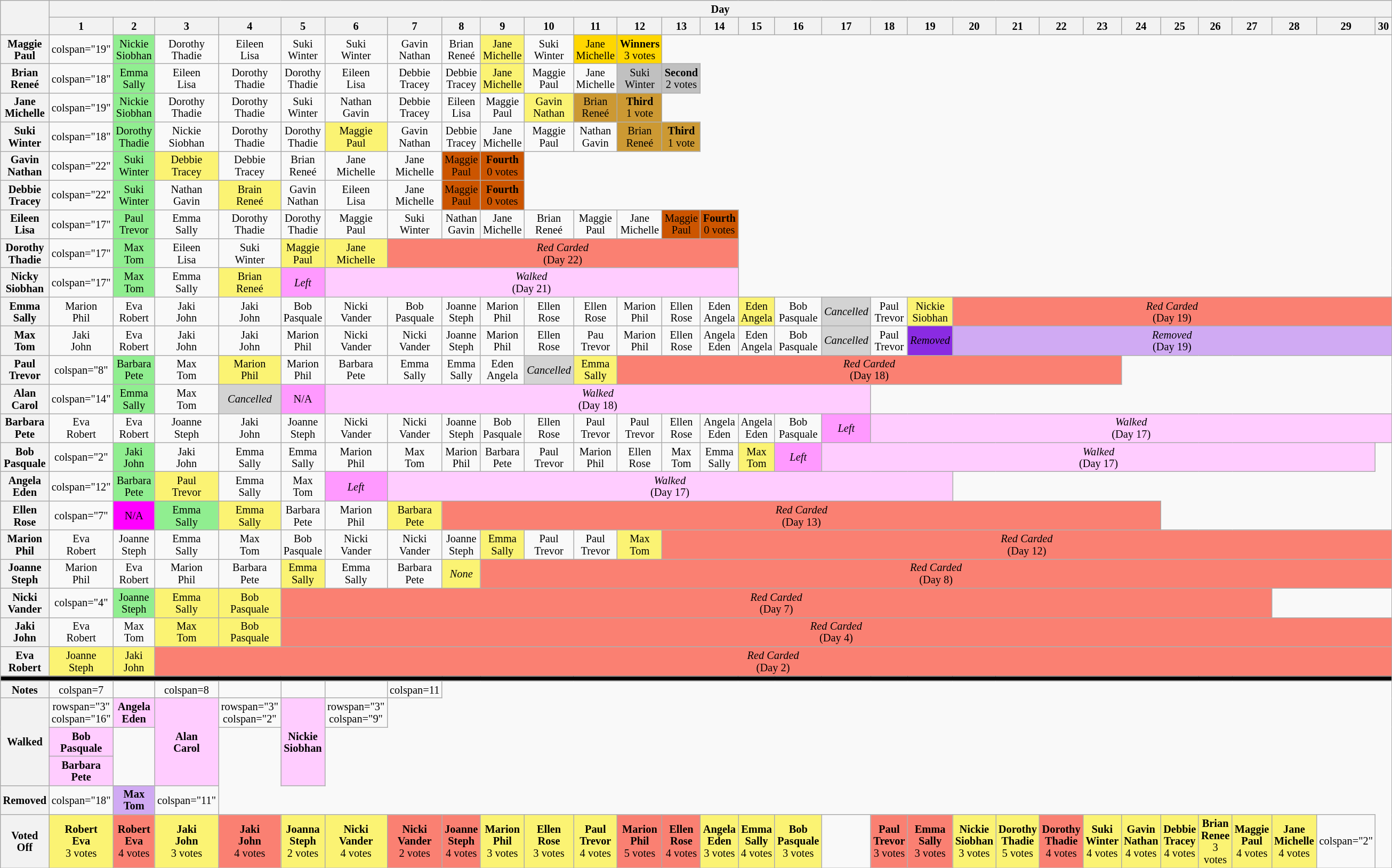<table class="wikitable" style="text-align:center; font-size:85%; line-height:15px;">
<tr>
<th style="width: 10%;" rowspan="2"></th>
<th colspan=30>Day</th>
</tr>
<tr>
<th style="width: 7%;">1</th>
<th style="width: 7%;">2</th>
<th style="width: 7%;">3</th>
<th style="width: 7%;">4</th>
<th style="width: 7%;">5</th>
<th style="width: 7%;">6</th>
<th style="width: 7%;">7</th>
<th style="width: 7%;">8</th>
<th style="width: 7%;">9</th>
<th style="width: 7%;">10</th>
<th style="width: 7%;">11</th>
<th style="width: 7%;">12</th>
<th style="width: 7%;">13</th>
<th style="width: 7%;">14</th>
<th style="width: 7%;">15</th>
<th style="width: 7%;">16</th>
<th style="width: 7%;">17</th>
<th style="width: 7%;">18</th>
<th style="width: 7%;">19</th>
<th style="width: 7%;">20</th>
<th style="width: 7%;">21</th>
<th style="width: 7%;">22</th>
<th style="width: 7%;">23</th>
<th style="width: 7%;">24</th>
<th style="width: 7%;">25</th>
<th style="width: 7%;">26</th>
<th style="width: 7%;">27</th>
<th style="width: 7%;">28</th>
<th style="width: 7%;">29</th>
<th style="width: 7%;">30</th>
</tr>
<tr>
<th>Maggie<br>Paul</th>
<td>colspan="19" </td>
<td style="background:lightgreen;">Nickie<br>Siobhan</td>
<td>Dorothy<br>Thadie</td>
<td>Eileen<br>Lisa</td>
<td>Suki<br>Winter</td>
<td>Suki<br>Winter</td>
<td>Gavin<br>Nathan</td>
<td>Brian<br>Reneé</td>
<td style="background:#fbf373;">Jane<br>Michelle</td>
<td>Suki<br>Winter</td>
<td style="background:gold;">Jane<br>Michelle</td>
<td style="background:gold;"><strong>Winners</strong><br>3 votes</td>
</tr>
<tr>
<th>Brian<br>Reneé</th>
<td>colspan="18" </td>
<td style="background:lightgreen;">Emma<br>Sally</td>
<td>Eileen<br>Lisa</td>
<td>Dorothy<br>Thadie</td>
<td>Dorothy<br>Thadie</td>
<td>Eileen<br>Lisa</td>
<td>Debbie<br>Tracey</td>
<td>Debbie<br>Tracey</td>
<td style="background:#fbf373;">Jane<br>Michelle</td>
<td>Maggie<br>Paul</td>
<td>Jane<br>Michelle</td>
<td style="background:silver;">Suki<br>Winter</td>
<td style="background:silver;"><strong>Second</strong><br>2 votes</td>
</tr>
<tr>
<th>Jane<br>Michelle</th>
<td>colspan="19" </td>
<td style="background:lightgreen;">Nickie<br>Siobhan</td>
<td>Dorothy<br>Thadie</td>
<td>Dorothy<br>Thadie</td>
<td>Suki<br>Winter</td>
<td>Nathan<br>Gavin</td>
<td>Debbie<br>Tracey</td>
<td>Eileen<br>Lisa</td>
<td>Maggie<br>Paul</td>
<td style="background:#fbf373;">Gavin<br>Nathan</td>
<td style="background:#cc9933;">Brian<br>Reneé</td>
<td style="background:#cc9933;"><strong>Third</strong><br>1 vote</td>
</tr>
<tr>
<th>Suki<br>Winter</th>
<td>colspan="18" </td>
<td style="background:lightgreen;">Dorothy<br>Thadie</td>
<td>Nickie <br> Siobhan</td>
<td>Dorothy<br>Thadie</td>
<td>Dorothy<br>Thadie</td>
<td style="background:#fbf373;">Maggie<br>Paul</td>
<td>Gavin<br>Nathan</td>
<td>Debbie<br>Tracey</td>
<td>Jane<br>Michelle</td>
<td>Maggie<br>Paul</td>
<td>Nathan<br>Gavin</td>
<td style="background:#cc9933;">Brian<br>Reneé</td>
<td style="background:#cc9933;"><strong>Third</strong><br>1 vote</td>
</tr>
<tr>
<th>Gavin<br>Nathan</th>
<td>colspan="22" </td>
<td style="background:lightgreen;">Suki<br>Winter</td>
<td style="background:#fbf373;">Debbie<br>Tracey</td>
<td>Debbie<br>Tracey</td>
<td>Brian<br>Reneé</td>
<td>Jane<br>Michelle</td>
<td>Jane<br>Michelle</td>
<td style="background:#cc5500;">Maggie<br>Paul</td>
<td style="background:#cc5500;"><strong>Fourth</strong><br>0 votes</td>
</tr>
<tr>
<th>Debbie<br>Tracey</th>
<td>colspan="22" </td>
<td style="background:lightgreen;">Suki<br>Winter</td>
<td>Nathan<br>Gavin</td>
<td style="background:#fbf373;">Brain<br>Reneé</td>
<td>Gavin<br>Nathan</td>
<td>Eileen<br>Lisa</td>
<td>Jane<br>Michelle</td>
<td style="background:#cc5500;">Maggie<br>Paul</td>
<td style="background:#cc5500;"><strong>Fourth</strong><br>0 votes</td>
</tr>
<tr>
<th>Eileen<br>Lisa</th>
<td>colspan="17" </td>
<td style="background:lightgreen;">Paul<br>Trevor</td>
<td>Emma<br>Sally</td>
<td>Dorothy<br>Thadie</td>
<td>Dorothy<br>Thadie</td>
<td>Maggie<br>Paul</td>
<td>Suki<br>Winter</td>
<td>Nathan<br>Gavin</td>
<td>Jane<br>Michelle</td>
<td>Brian<br>Reneé</td>
<td>Maggie<br>Paul</td>
<td>Jane<br>Michelle</td>
<td style="background:#cc5500;">Maggie<br>Paul</td>
<td style="background:#cc5500;"><strong>Fourth</strong><br>0 votes</td>
</tr>
<tr>
<th>Dorothy<br>Thadie</th>
<td>colspan="17" </td>
<td style="background:lightgreen;">Max<br>Tom</td>
<td>Eileen<br>Lisa</td>
<td>Suki<br>Winter</td>
<td style="background:#fbf373;">Maggie<br>Paul</td>
<td style="background:#fbf373;">Jane<br>Michelle</td>
<td colspan="8" style="background:#fa8072;"><em>Red Carded</em><br>(Day 22)</td>
</tr>
<tr>
<th>Nicky<br>Siobhan</th>
<td>colspan="17" </td>
<td style="background:lightgreen;">Max<br>Tom</td>
<td>Emma<br>Sally</td>
<td style="background:#fbf373;">Brian<br>Reneé</td>
<td style="background:#ff99ff;"><em>Left</em></td>
<td colspan="9" style="background:#ffccff;"><em>Walked</em><br>(Day 21)</td>
</tr>
<tr>
<th>Emma<br>Sally</th>
<td>Marion<br>Phil</td>
<td>Eva<br>Robert</td>
<td>Jaki<br>John</td>
<td>Jaki<br>John</td>
<td>Bob<br>Pasquale</td>
<td>Nicki<br>Vander</td>
<td>Bob<br>Pasquale</td>
<td>Joanne<br>Steph</td>
<td>Marion<br>Phil</td>
<td>Ellen<br>Rose</td>
<td>Ellen<br>Rose</td>
<td>Marion<br>Phil</td>
<td>Ellen<br>Rose</td>
<td>Eden<br>Angela</td>
<td style="background:#fbf373;">Eden<br>Angela</td>
<td>Bob <br>Pasquale</td>
<td style="background:lightgrey"><em>Cancelled</em></td>
<td>Paul<br>Trevor</td>
<td style="background:#fbf373;">Nickie<br>Siobhan</td>
<td colspan="11" style="background:#fa8072;"><em>Red Carded</em><br>(Day 19)</td>
</tr>
<tr>
<th>Max<br>Tom</th>
<td>Jaki<br>John</td>
<td>Eva<br>Robert</td>
<td>Jaki<br>John</td>
<td>Jaki<br>John</td>
<td>Marion<br>Phil</td>
<td>Nicki<br>Vander</td>
<td>Nicki<br>Vander</td>
<td>Joanne<br>Steph</td>
<td>Marion<br>Phil</td>
<td>Ellen<br>Rose</td>
<td>Pau<br>Trevor</td>
<td>Marion<br>Phil</td>
<td>Ellen<br>Rose</td>
<td>Angela<br>Eden</td>
<td>Eden<br>Angela</td>
<td>Bob<br>Pasquale</td>
<td style="background:lightgrey"><em>Cancelled</em></td>
<td>Paul<br>Trevor</td>
<td style="background:#8a2be2"><em>Removed</em></td>
<td colspan="11" style="background:#D0AAF3;"><em>Removed</em><br>(Day 19)</td>
</tr>
<tr>
<th>Paul<br>Trevor</th>
<td>colspan="8" </td>
<td style="background:lightgreen;">Barbara<br>Pete</td>
<td>Max<br>Tom</td>
<td style="background:#fbf373;">Marion<br>Phil</td>
<td>Marion<br>Phil</td>
<td>Barbara<br>Pete</td>
<td>Emma<br>Sally</td>
<td>Emma<br>Sally</td>
<td>Eden<br>Angela</td>
<td style="background:lightgrey"><em>Cancelled</em></td>
<td style="background:#fbf373;">Emma<br>Sally</td>
<td colspan="12" style="background:#fa8072;"><em>Red Carded</em><br>(Day 18)</td>
</tr>
<tr>
<th>Alan<br>Carol</th>
<td>colspan="14" </td>
<td style="background:lightgreen;">Emma <br> Sally</td>
<td>Max<br>Tom</td>
<td style="background:lightgrey"><em>Cancelled</em></td>
<td style="background:#ff99ff">N/A</td>
<td colspan="12" style="background:#ffccff;"><em>Walked</em><br>(Day 18)</td>
</tr>
<tr>
<th>Barbara<br>Pete</th>
<td>Eva<br>Robert</td>
<td>Eva<br>Robert</td>
<td>Joanne<br>Steph</td>
<td>Jaki<br>John</td>
<td>Joanne<br>Steph</td>
<td>Nicki<br>Vander</td>
<td>Nicki<br>Vander</td>
<td>Joanne<br>Steph</td>
<td>Bob <br>Pasquale</td>
<td>Ellen<br>Rose</td>
<td>Paul<br>Trevor</td>
<td>Paul<br>Trevor</td>
<td>Ellen<br>Rose</td>
<td>Angela<br>Eden</td>
<td>Angela<br>Eden</td>
<td>Bob<br>Pasquale</td>
<td style="background:#ff99ff;"><em>Left</em></td>
<td colspan="13" style="background:#ffccff;"><em>Walked</em><br>(Day 17)</td>
</tr>
<tr>
<th>Bob<br>Pasquale</th>
<td>colspan="2" </td>
<td style="background:lightgreen;">Jaki<br>John</td>
<td>Jaki<br>John</td>
<td>Emma<br>Sally</td>
<td>Emma<br>Sally</td>
<td>Marion<br>Phil</td>
<td>Max<br>Tom</td>
<td>Marion<br>Phil</td>
<td>Barbara<br>Pete</td>
<td>Paul<br>Trevor</td>
<td>Marion<br>Phil</td>
<td>Ellen<br>Rose</td>
<td>Max<br>Tom</td>
<td>Emma<br>Sally</td>
<td style="background:#fbf373;">Max<br>Tom</td>
<td style="background:#ff99ff;"><em>Left</em></td>
<td colspan="13" style="background:#ffccff;"><em>Walked</em><br>(Day 17)</td>
</tr>
<tr>
<th>Angela<br>Eden</th>
<td>colspan="12" </td>
<td style="background:lightgreen;">Barbara<br>Pete</td>
<td style="background:#fbf373;">Paul<br>Trevor</td>
<td>Emma<br>Sally</td>
<td>Max<br>Tom</td>
<td style="background:#ff99ff;"><em>Left</em></td>
<td colspan="13" style="background:#ffccff;"><em>Walked</em><br>(Day 17)</td>
</tr>
<tr>
<th>Ellen<br>Rose</th>
<td>colspan="7" </td>
<td style="background:#ff00ff;">N/A</td>
<td style="background:lightgreen;">Emma<br>Sally</td>
<td style="background:#fbf373;">Emma<br>Sally</td>
<td>Barbara<br>Pete</td>
<td>Marion<br>Phil</td>
<td style="background:#fbf373;">Barbara<br>Pete</td>
<td colspan="17" style="background:#fa8072;"><em>Red Carded</em><br>(Day 13)</td>
</tr>
<tr>
<th>Marion<br>Phil</th>
<td>Eva<br>Robert</td>
<td>Joanne<br>Steph</td>
<td>Emma<br>Sally</td>
<td>Max<br>Tom</td>
<td>Bob<br>Pasquale</td>
<td>Nicki<br>Vander</td>
<td>Nicki<br>Vander</td>
<td>Joanne<br>Steph</td>
<td style="background:#fbf373;">Emma<br>Sally</td>
<td>Paul<br>Trevor</td>
<td>Paul<br>Trevor</td>
<td style="background:#fbf373;">Max<br>Tom</td>
<td colspan="18" style="background:#fa8072;"><em>Red Carded</em><br>(Day 12)</td>
</tr>
<tr>
<th>Joanne<br>Steph</th>
<td>Marion<br>Phil</td>
<td>Eva<br>Robert</td>
<td>Marion<br>Phil</td>
<td>Barbara<br>Pete</td>
<td style="background:#fbf373;">Emma<br>Sally</td>
<td>Emma<br>Sally</td>
<td>Barbara<br>Pete</td>
<td style="background:#fbf373;"><em>None</em></td>
<td colspan="222" style="background:#fa8072;"><em>Red Carded</em><br>(Day 8)</td>
</tr>
<tr>
<th>Nicki<br>Vander</th>
<td>colspan="4" </td>
<td style="background:lightgreen;">Joanne<br>Steph</td>
<td style="background:#fbf373;">Emma<br>Sally</td>
<td style="background:#fbf373;">Bob<br>Pasquale</td>
<td colspan="23" style="background:#fa8072;"><em>Red Carded</em><br>(Day 7)</td>
</tr>
<tr>
<th>Jaki<br>John</th>
<td>Eva<br>Robert</td>
<td>Max<br>Tom</td>
<td style="background:#fbf373;">Max<br>Tom</td>
<td style="background:#fbf373;">Bob<br>Pasquale</td>
<td colspan="26" style="background:#fa8072;"><em>Red Carded</em><br>(Day 4)</td>
</tr>
<tr>
<th>Eva<br>Robert</th>
<td style="background:#fbf373;">Joanne<br>Steph</td>
<td style="background:#fbf373;">Jaki<br>John</td>
<td colspan="28" style="background:#fa8072;"><em>Red Carded</em><br>(Day 2)</td>
</tr>
<tr>
<th style="background:black;" colspan="31"></th>
</tr>
<tr>
<th>Notes</th>
<td>colspan=7 </td>
<td></td>
<td>colspan=8 </td>
<td> </td>
<td></td>
<td></td>
<td>colspan=11</td>
</tr>
<tr>
<th rowspan="3">Walked</th>
<td>rowspan="3" colspan="16" </td>
<td style="background:#ffccff;"><strong>Angela<br>Eden</strong></td>
<td rowspan="3" style="background:#ffccff;"><strong>Alan<br>Carol</strong></td>
<td>rowspan="3" colspan="2" </td>
<td rowspan="3" style="background:#ffccff;"><strong>Nickie<br>Siobhan</strong></td>
<td>rowspan="3" colspan="9" </td>
</tr>
<tr>
<td style="background:#ffccff;"><strong>Bob<br>Pasquale</strong></td>
</tr>
<tr>
<td style="background:#ffccff;"><strong>Barbara<br>Pete</strong></td>
</tr>
<tr>
<th>Removed</th>
<td>colspan="18" </td>
<td style="background:#D0AAF3;"><strong>Max<br>Tom</strong></td>
<td>colspan="11" </td>
</tr>
<tr>
<th>Voted Off</th>
<td style="background:#fbf373;"><strong>Robert<br>Eva</strong><br>3 votes</td>
<td style="background:#fa8072;"><strong>Robert<br>Eva</strong><br>4 votes</td>
<td style="background:#fbf373;"><strong>Jaki<br>John</strong><br>3 votes</td>
<td style="background:#fa8072;"><strong>Jaki<br>John</strong><br>4 votes</td>
<td style="background:#fbf373;"><strong>Joanna<br>Steph</strong><br>2 votes</td>
<td style="background:#fbf373;"><strong>Nicki<br>Vander</strong><br>4 votes</td>
<td style="background:#fa8072;"><strong>Nicki<br>Vander</strong><br>2 votes</td>
<td style="background:#fa8072;"><strong>Joanne<br>Steph</strong><br>4 votes</td>
<td style="background:#fbf373;"><strong>Marion<br>Phil</strong><br>3 votes</td>
<td style="background:#fbf373;"><strong>Ellen<br>Rose</strong><br>3 votes</td>
<td style="background:#fbf373;"><strong>Paul<br>Trevor</strong><br>4 votes</td>
<td style="background:#fa8072;"><strong>Marion<br>Phil</strong><br>5 votes</td>
<td style="background:#fa8072;"><strong>Ellen<br>Rose</strong><br>4 votes</td>
<td style="background:#fbf373;"><strong>Angela<br>Eden</strong><br>3 votes</td>
<td style="background:#fbf373;"><strong>Emma<br>Sally</strong><br>4 votes</td>
<td style="background:#fbf373;"><strong>Bob<br>Pasquale</strong><br>3 votes</td>
<td></td>
<td style="background:#fa8072;"><strong>Paul<br>Trevor</strong><br>3 votes</td>
<td style="background:#fa8072;"><strong>Emma<br>Sally</strong><br>3 votes</td>
<td style="background:#fbf373;"><strong>Nickie<br>Siobhan</strong><br>3 votes</td>
<td style="background:#fbf373;"><strong>Dorothy<br>Thadie</strong><br>5 votes</td>
<td style="background:#fa8072;"><strong>Dorothy<br>Thadie</strong><br>4 votes</td>
<td style="background:#fbf373;"><strong>Suki<br>Winter</strong><br>4 votes</td>
<td style="background:#fbf373;"><strong>Gavin<br>Nathan</strong><br>4 votes</td>
<td style="background:#fbf373;"><strong>Debbie<br>Tracey</strong><br>4 votes</td>
<td style="background:#fbf373;"><strong>Brian<br>Renee</strong><br>3 votes</td>
<td style="background:#fbf373;"><strong>Maggie<br>Paul</strong><br>4 votes</td>
<td style="background:#fbf373;"><strong>Jane<br>Michelle</strong><br>4 votes</td>
<td>colspan="2" </td>
</tr>
</table>
